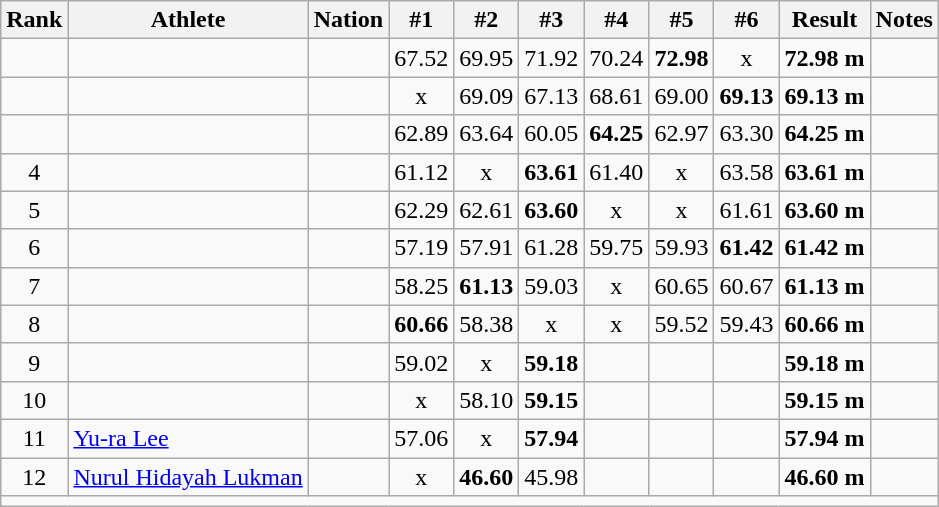<table class="wikitable sortable" style="text-align:center;">
<tr>
<th scope="col" style="width: 10px;">Rank</th>
<th scope="col">Athlete</th>
<th scope="col">Nation</th>
<th scope="col">#1</th>
<th scope="col">#2</th>
<th scope="col">#3</th>
<th scope="col">#4</th>
<th scope="col">#5</th>
<th scope="col">#6</th>
<th scope="col">Result</th>
<th scope="col">Notes</th>
</tr>
<tr>
<td></td>
<td align="left"></td>
<td align="left"></td>
<td>67.52</td>
<td>69.95</td>
<td>71.92</td>
<td>70.24</td>
<td><strong>72.98</strong></td>
<td>x</td>
<td><strong>72.98 m</strong></td>
<td></td>
</tr>
<tr>
<td></td>
<td align="left"></td>
<td align="left"></td>
<td>x</td>
<td>69.09</td>
<td>67.13</td>
<td>68.61</td>
<td>69.00</td>
<td><strong>69.13</strong></td>
<td><strong>69.13 m</strong></td>
<td></td>
</tr>
<tr>
<td></td>
<td align="left"></td>
<td align="left"></td>
<td>62.89</td>
<td>63.64</td>
<td>60.05</td>
<td><strong>64.25</strong></td>
<td>62.97</td>
<td>63.30</td>
<td><strong>64.25 m</strong></td>
<td></td>
</tr>
<tr>
<td>4</td>
<td align="left"></td>
<td align="left"></td>
<td>61.12</td>
<td>x</td>
<td><strong>63.61</strong></td>
<td>61.40</td>
<td>x</td>
<td>63.58</td>
<td><strong>63.61 m</strong></td>
<td></td>
</tr>
<tr>
<td>5</td>
<td align=left></td>
<td align=left></td>
<td>62.29</td>
<td>62.61</td>
<td><strong>63.60</strong></td>
<td>x</td>
<td>x</td>
<td>61.61</td>
<td><strong>63.60 m</strong></td>
<td></td>
</tr>
<tr>
<td>6</td>
<td align="left"></td>
<td align="left"></td>
<td>57.19</td>
<td>57.91</td>
<td>61.28</td>
<td>59.75</td>
<td>59.93</td>
<td><strong>61.42</strong></td>
<td><strong>61.42 m</strong></td>
<td></td>
</tr>
<tr>
<td>7</td>
<td align="left"></td>
<td align="left"></td>
<td>58.25</td>
<td><strong>61.13</strong></td>
<td>59.03</td>
<td>x</td>
<td>60.65</td>
<td>60.67</td>
<td><strong>61.13 m</strong></td>
<td></td>
</tr>
<tr>
<td>8</td>
<td align="left"></td>
<td align="left"></td>
<td><strong>60.66</strong></td>
<td>58.38</td>
<td>x</td>
<td>x</td>
<td>59.52</td>
<td>59.43</td>
<td><strong>60.66 m</strong></td>
<td></td>
</tr>
<tr>
<td>9</td>
<td align="left"></td>
<td align="left"></td>
<td>59.02</td>
<td>x</td>
<td><strong>59.18</strong></td>
<td></td>
<td></td>
<td></td>
<td><strong>59.18 m</strong></td>
<td></td>
</tr>
<tr>
<td>10</td>
<td align="left"></td>
<td align="left"></td>
<td>x</td>
<td>58.10</td>
<td><strong>59.15</strong></td>
<td></td>
<td></td>
<td></td>
<td><strong>59.15 m</strong></td>
<td></td>
</tr>
<tr>
<td>11</td>
<td align="left"><a href='#'>Yu-ra Lee</a></td>
<td align="left"></td>
<td>57.06</td>
<td>x</td>
<td><strong>57.94</strong></td>
<td></td>
<td></td>
<td></td>
<td><strong>57.94 m</strong></td>
<td></td>
</tr>
<tr>
<td>12</td>
<td align="left"><a href='#'>Nurul Hidayah Lukman</a></td>
<td align="left"></td>
<td>x</td>
<td><strong>46.60</strong></td>
<td>45.98</td>
<td></td>
<td></td>
<td></td>
<td><strong>46.60 m</strong></td>
<td></td>
</tr>
<tr class="sortbottom">
<td colspan="11"></td>
</tr>
</table>
